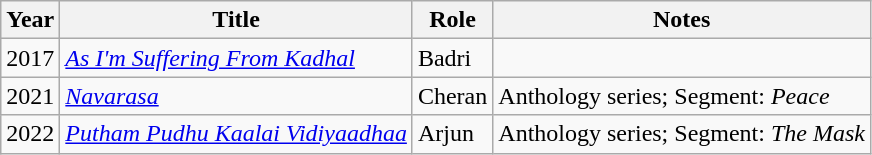<table class="wikitable sortable">
<tr>
<th>Year</th>
<th>Title</th>
<th>Role</th>
<th>Notes</th>
</tr>
<tr>
<td>2017</td>
<td><em><a href='#'>As I'm Suffering From Kadhal</a></em></td>
<td>Badri</td>
<td></td>
</tr>
<tr>
<td>2021</td>
<td><em><a href='#'>Navarasa</a></em></td>
<td>Cheran</td>
<td>Anthology series; Segment: <em>Peace</em></td>
</tr>
<tr>
<td>2022</td>
<td><em><a href='#'>Putham Pudhu Kaalai Vidiyaadhaa</a></em></td>
<td>Arjun</td>
<td>Anthology series; Segment: <em>The Mask</em></td>
</tr>
</table>
